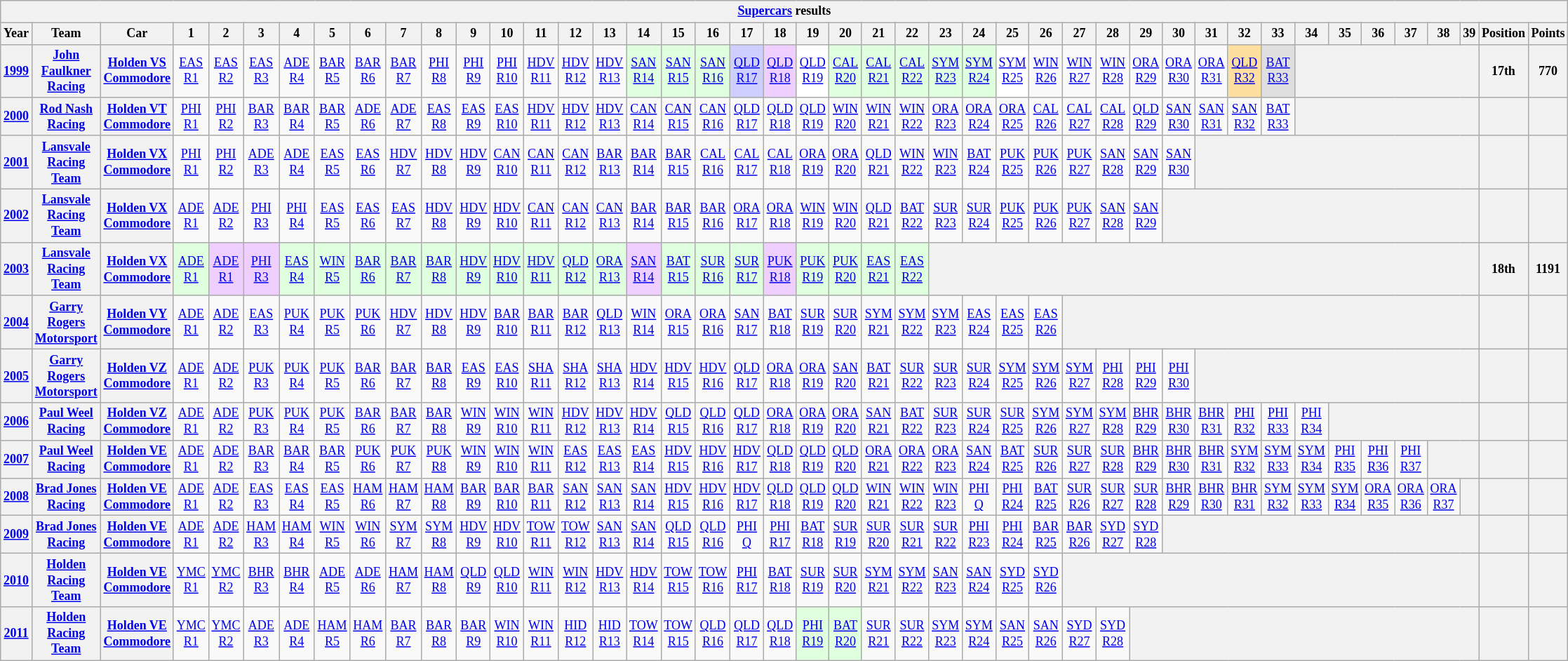<table class="wikitable" style="text-align:center; font-size:75%">
<tr>
<th colspan=45><a href='#'>Supercars</a> results</th>
</tr>
<tr>
<th>Year</th>
<th>Team</th>
<th>Car</th>
<th>1</th>
<th>2</th>
<th>3</th>
<th>4</th>
<th>5</th>
<th>6</th>
<th>7</th>
<th>8</th>
<th>9</th>
<th>10</th>
<th>11</th>
<th>12</th>
<th>13</th>
<th>14</th>
<th>15</th>
<th>16</th>
<th>17</th>
<th>18</th>
<th>19</th>
<th>20</th>
<th>21</th>
<th>22</th>
<th>23</th>
<th>24</th>
<th>25</th>
<th>26</th>
<th>27</th>
<th>28</th>
<th>29</th>
<th>30</th>
<th>31</th>
<th>32</th>
<th>33</th>
<th>34</th>
<th>35</th>
<th>36</th>
<th>37</th>
<th>38</th>
<th>39</th>
<th>Position</th>
<th>Points</th>
</tr>
<tr>
<th><a href='#'>1999</a></th>
<th><a href='#'>John Faulkner Racing</a></th>
<th><a href='#'>Holden VS Commodore</a></th>
<td style="background:#;"><a href='#'>EAS<br>R1</a><br></td>
<td style="background:#;"><a href='#'>EAS<br>R2</a><br></td>
<td style="background:#;"><a href='#'>EAS<br>R3</a><br></td>
<td style="background:#;"><a href='#'>ADE<br>R4</a><br></td>
<td style="background:#;"><a href='#'>BAR<br>R5</a><br></td>
<td style="background:#;"><a href='#'>BAR<br>R6</a><br></td>
<td style="background:#;"><a href='#'>BAR<br>R7</a><br></td>
<td style="background:#;"><a href='#'>PHI<br>R8</a><br></td>
<td style="background:#;"><a href='#'>PHI<br>R9</a><br></td>
<td style="background:#;"><a href='#'>PHI<br>R10</a><br></td>
<td style="background:#;"><a href='#'>HDV<br>R11</a><br></td>
<td style="background:#;"><a href='#'>HDV<br>R12</a><br></td>
<td style="background:#;"><a href='#'>HDV<br>R13</a><br></td>
<td style="background:#dfffdf;"><a href='#'>SAN<br>R14</a><br></td>
<td style="background:#dfffdf;"><a href='#'>SAN<br>R15</a><br></td>
<td style="background:#dfffdf;"><a href='#'>SAN<br>R16</a><br></td>
<td style="background:#cfcfff;"><a href='#'>QLD<br>R17</a><br></td>
<td style="background:#efcfff;"><a href='#'>QLD<br>R18</a><br></td>
<td style="background:#ffffff;"><a href='#'>QLD<br>R19</a><br></td>
<td style="background:#dfffdf;"><a href='#'>CAL<br>R20</a><br></td>
<td style="background:#dfffdf;"><a href='#'>CAL<br>R21</a><br></td>
<td style="background:#dfffdf;"><a href='#'>CAL<br>R22</a><br></td>
<td style="background:#dfffdf;"><a href='#'>SYM<br>R23</a><br></td>
<td style="background:#dfffdf;"><a href='#'>SYM<br>R24</a><br></td>
<td style="background:#ffffff;"><a href='#'>SYM<br>R25</a><br></td>
<td style="background:#;"><a href='#'>WIN<br>R26</a><br></td>
<td style="background:#;"><a href='#'>WIN<br>R27</a><br></td>
<td style="background:#;"><a href='#'>WIN<br>R28</a><br></td>
<td style="background:#;"><a href='#'>ORA<br>R29</a><br></td>
<td style="background:#;"><a href='#'>ORA<br>R30</a><br></td>
<td style="background:#;"><a href='#'>ORA<br>R31</a><br></td>
<td style="background:#ffdf9f;"><a href='#'>QLD<br>R32</a><br></td>
<td style="background:#dfdfdf;"><a href='#'>BAT<br>R33</a><br></td>
<th colspan=6></th>
<th>17th</th>
<th>770</th>
</tr>
<tr>
<th><a href='#'>2000</a></th>
<th><a href='#'>Rod Nash Racing</a></th>
<th><a href='#'>Holden VT Commodore</a></th>
<td><a href='#'>PHI<br>R1</a></td>
<td><a href='#'>PHI<br>R2</a></td>
<td><a href='#'>BAR<br>R3</a></td>
<td><a href='#'>BAR<br>R4</a></td>
<td><a href='#'>BAR<br>R5</a></td>
<td><a href='#'>ADE<br>R6</a></td>
<td><a href='#'>ADE<br>R7</a></td>
<td><a href='#'>EAS<br>R8</a></td>
<td><a href='#'>EAS<br>R9</a></td>
<td><a href='#'>EAS<br>R10</a></td>
<td><a href='#'>HDV<br>R11</a></td>
<td><a href='#'>HDV<br>R12</a></td>
<td><a href='#'>HDV<br>R13</a></td>
<td><a href='#'>CAN<br>R14</a></td>
<td><a href='#'>CAN<br>R15</a></td>
<td><a href='#'>CAN<br>R16</a></td>
<td><a href='#'>QLD<br>R17</a></td>
<td><a href='#'>QLD<br>R18</a></td>
<td><a href='#'>QLD<br>R19</a></td>
<td><a href='#'>WIN<br>R20</a></td>
<td><a href='#'>WIN<br>R21</a></td>
<td><a href='#'>WIN<br>R22</a></td>
<td><a href='#'>ORA<br>R23</a></td>
<td><a href='#'>ORA<br>R24</a></td>
<td><a href='#'>ORA<br>R25</a></td>
<td><a href='#'>CAL<br>R26</a></td>
<td><a href='#'>CAL<br>R27</a></td>
<td><a href='#'>CAL<br>R28</a></td>
<td style="background:#;"><a href='#'>QLD<br>R29</a><br></td>
<td><a href='#'>SAN<br>R30</a></td>
<td><a href='#'>SAN<br>R31</a></td>
<td><a href='#'>SAN<br>R32</a></td>
<td style="background:#;"><a href='#'>BAT<br>R33</a><br></td>
<th colspan=6></th>
<th></th>
<th></th>
</tr>
<tr>
<th><a href='#'>2001</a></th>
<th><a href='#'>Lansvale Racing Team</a></th>
<th><a href='#'>Holden VX Commodore</a></th>
<td><a href='#'>PHI<br>R1</a></td>
<td><a href='#'>PHI<br>R2</a></td>
<td><a href='#'>ADE<br>R3</a></td>
<td><a href='#'>ADE<br>R4</a></td>
<td><a href='#'>EAS<br>R5</a></td>
<td><a href='#'>EAS<br>R6</a></td>
<td><a href='#'>HDV<br>R7</a></td>
<td><a href='#'>HDV<br>R8</a></td>
<td><a href='#'>HDV<br>R9</a></td>
<td><a href='#'>CAN<br>R10</a></td>
<td><a href='#'>CAN<br>R11</a></td>
<td><a href='#'>CAN<br>R12</a></td>
<td><a href='#'>BAR<br>R13</a></td>
<td><a href='#'>BAR<br>R14</a></td>
<td><a href='#'>BAR<br>R15</a></td>
<td><a href='#'>CAL<br>R16</a></td>
<td><a href='#'>CAL<br>R17</a></td>
<td><a href='#'>CAL<br>R18</a></td>
<td><a href='#'>ORA<br>R19</a></td>
<td><a href='#'>ORA<br>R20</a></td>
<td style="background:#;"><a href='#'>QLD<br>R21</a><br></td>
<td><a href='#'>WIN<br>R22</a></td>
<td><a href='#'>WIN<br>R23</a></td>
<td style="background:#;"><a href='#'>BAT<br>R24</a><br></td>
<td><a href='#'>PUK<br>R25</a></td>
<td><a href='#'>PUK<br>R26</a></td>
<td><a href='#'>PUK<br>R27</a></td>
<td><a href='#'>SAN<br>R28</a></td>
<td><a href='#'>SAN<br>R29</a></td>
<td><a href='#'>SAN<br>R30</a></td>
<th colspan=9></th>
<th></th>
<th></th>
</tr>
<tr>
<th><a href='#'>2002</a></th>
<th><a href='#'>Lansvale Racing Team</a></th>
<th><a href='#'>Holden VX Commodore</a></th>
<td><a href='#'>ADE<br>R1</a><br></td>
<td><a href='#'>ADE<br>R2</a><br></td>
<td><a href='#'>PHI<br>R3</a></td>
<td><a href='#'>PHI<br>R4</a></td>
<td><a href='#'>EAS<br>R5</a><br></td>
<td><a href='#'>EAS<br>R6</a><br></td>
<td><a href='#'>EAS<br>R7</a><br></td>
<td><a href='#'>HDV<br>R8</a><br></td>
<td><a href='#'>HDV<br>R9</a><br></td>
<td><a href='#'>HDV<br>R10</a><br></td>
<td><a href='#'>CAN<br>R11</a><br></td>
<td><a href='#'>CAN<br>R12</a><br></td>
<td><a href='#'>CAN<br>R13</a><br></td>
<td><a href='#'>BAR<br>R14</a><br></td>
<td><a href='#'>BAR<br>R15</a><br></td>
<td><a href='#'>BAR<br>R16</a><br></td>
<td><a href='#'>ORA<br>R17</a><br></td>
<td><a href='#'>ORA<br>R18</a><br></td>
<td><a href='#'>WIN<br>R19</a><br></td>
<td><a href='#'>WIN<br>R20</a><br></td>
<td style="background:#;"><a href='#'>QLD<br>R21</a><br></td>
<td style="background:#;"><a href='#'>BAT<br>R22</a><br></td>
<td><a href='#'>SUR<br>R23</a><br></td>
<td><a href='#'>SUR<br>R24</a><br></td>
<td><a href='#'>PUK<br>R25</a><br></td>
<td><a href='#'>PUK<br>R26</a><br></td>
<td><a href='#'>PUK<br>R27</a><br></td>
<td><a href='#'>SAN<br>R28</a><br></td>
<td><a href='#'>SAN<br>R29</a><br></td>
<th colspan=10></th>
<th></th>
<th></th>
</tr>
<tr>
<th><a href='#'>2003</a></th>
<th><a href='#'>Lansvale Racing Team</a></th>
<th><a href='#'>Holden VX Commodore</a></th>
<td style="background: #dfffdf"><a href='#'>ADE<br>R1</a><br></td>
<td style="background: #efcfff"><a href='#'>ADE<br>R1</a><br></td>
<td style="background: #efcfff"><a href='#'>PHI<br>R3</a><br></td>
<td style="background: #dfffdf"><a href='#'>EAS<br>R4</a><br></td>
<td style="background: #dfffdf"><a href='#'>WIN<br>R5</a><br></td>
<td style="background: #dfffdf"><a href='#'>BAR<br>R6</a><br></td>
<td style="background: #dfffdf"><a href='#'>BAR<br>R7</a><br></td>
<td style="background: #dfffdf"><a href='#'>BAR<br>R8</a><br></td>
<td style="background: #dfffdf"><a href='#'>HDV<br>R9</a><br></td>
<td style="background: #dfffdf"><a href='#'>HDV<br>R10</a><br></td>
<td style="background: #dfffdf"><a href='#'>HDV<br>R11</a><br></td>
<td style="background: #dfffdf"><a href='#'>QLD<br>R12</a><br></td>
<td style="background: #dfffdf"><a href='#'>ORA<br>R13</a><br></td>
<td style="background: #efcfff"><a href='#'>SAN<br>R14</a><br></td>
<td style="background: #dfffdf"><a href='#'>BAT<br>R15</a><br></td>
<td style="background: #dfffdf"><a href='#'>SUR<br>R16</a><br></td>
<td style="background: #dfffdf"><a href='#'>SUR<br>R17</a><br></td>
<td style="background: #efcfff"><a href='#'>PUK<br>R18</a><br></td>
<td style="background: #dfffdf"><a href='#'>PUK<br>R19</a><br></td>
<td style="background: #dfffdf"><a href='#'>PUK<br>R20</a><br></td>
<td style="background: #dfffdf"><a href='#'>EAS<br>R21</a><br></td>
<td style="background: #dfffdf"><a href='#'>EAS<br>R22</a><br></td>
<th colspan=17></th>
<th>18th</th>
<th>1191</th>
</tr>
<tr>
<th><a href='#'>2004</a></th>
<th><a href='#'>Garry Rogers Motorsport</a></th>
<th><a href='#'>Holden VY Commodore</a></th>
<td style="background: #"><a href='#'>ADE<br>R1</a><br></td>
<td style="background: #"><a href='#'>ADE<br>R2</a><br></td>
<td style="background: #"><a href='#'>EAS<br>R3</a><br></td>
<td style="background: #"><a href='#'>PUK<br>R4</a><br></td>
<td style="background: #"><a href='#'>PUK<br>R5</a><br></td>
<td style="background: #"><a href='#'>PUK<br>R6</a><br></td>
<td style="background: #"><a href='#'>HDV<br>R7</a><br></td>
<td style="background: #"><a href='#'>HDV<br>R8</a><br></td>
<td style="background: #"><a href='#'>HDV<br>R9</a><br></td>
<td style="background: #"><a href='#'>BAR<br>R10</a><br></td>
<td style="background: #"><a href='#'>BAR<br>R11</a><br></td>
<td style="background: #"><a href='#'>BAR<br>R12</a><br></td>
<td style="background: #"><a href='#'>QLD<br>R13</a><br></td>
<td style="background: #"><a href='#'>WIN<br>R14</a><br></td>
<td style="background: #"><a href='#'>ORA<br>R15</a><br></td>
<td style="background: #"><a href='#'>ORA<br>R16</a><br></td>
<td style="background: #"><a href='#'>SAN<br>R17</a><br></td>
<td style="background: #"><a href='#'>BAT<br>R18</a><br></td>
<td style="background: #"><a href='#'>SUR<br>R19</a><br></td>
<td style="background: #"><a href='#'>SUR<br>R20</a><br></td>
<td style="background: #"><a href='#'>SYM<br>R21</a><br></td>
<td style="background: #"><a href='#'>SYM<br>R22</a><br></td>
<td style="background: #"><a href='#'>SYM<br>R23</a><br></td>
<td style="background: #"><a href='#'>EAS<br>R24</a><br></td>
<td style="background: #"><a href='#'>EAS<br>R25</a><br></td>
<td style="background: #"><a href='#'>EAS<br>R26</a><br></td>
<th colspan=13></th>
<th></th>
<th></th>
</tr>
<tr>
<th><a href='#'>2005</a></th>
<th><a href='#'>Garry Rogers Motorsport</a></th>
<th><a href='#'>Holden VZ Commodore</a></th>
<td><a href='#'>ADE<br>R1</a><br></td>
<td><a href='#'>ADE<br>R2</a><br></td>
<td><a href='#'>PUK<br>R3</a></td>
<td><a href='#'>PUK<br>R4</a></td>
<td><a href='#'>PUK<br>R5</a></td>
<td><a href='#'>BAR<br>R6</a><br></td>
<td><a href='#'>BAR<br>R7</a><br></td>
<td><a href='#'>BAR<br>R8</a><br></td>
<td><a href='#'>EAS<br>R9</a><br></td>
<td><a href='#'>EAS<br>R10</a><br></td>
<td><a href='#'>SHA<br>R11</a></td>
<td><a href='#'>SHA<br>R12</a></td>
<td><a href='#'>SHA<br>R13</a><br></td>
<td><a href='#'>HDV<br>R14</a><br></td>
<td><a href='#'>HDV<br>R15</a><br></td>
<td><a href='#'>HDV<br>R16</a><br></td>
<td><a href='#'>QLD<br>R17</a><br></td>
<td><a href='#'>ORA<br>R18</a><br></td>
<td><a href='#'>ORA<br>R19</a><br></td>
<td style="background: #"><a href='#'>SAN<br>R20</a><br></td>
<td style="background: #"><a href='#'>BAT<br>R21</a><br></td>
<td><a href='#'>SUR<br>R22</a><br></td>
<td><a href='#'>SUR<br>R23</a><br></td>
<td><a href='#'>SUR<br>R24</a><br></td>
<td><a href='#'>SYM<br>R25</a><br></td>
<td><a href='#'>SYM<br>R26</a><br></td>
<td><a href='#'>SYM<br>R27</a><br></td>
<td><a href='#'>PHI<br>R28</a><br></td>
<td><a href='#'>PHI<br>R29</a><br></td>
<td><a href='#'>PHI<br>R30</a><br></td>
<th colspan=9></th>
<th></th>
<th></th>
</tr>
<tr>
<th><a href='#'>2006</a></th>
<th><a href='#'>Paul Weel Racing</a></th>
<th><a href='#'>Holden VZ Commodore</a></th>
<td><a href='#'>ADE<br>R1</a><br></td>
<td><a href='#'>ADE<br>R2</a><br></td>
<td><a href='#'>PUK<br>R3</a><br></td>
<td><a href='#'>PUK<br>R4</a><br></td>
<td><a href='#'>PUK<br>R5</a><br></td>
<td><a href='#'>BAR<br>R6</a><br></td>
<td><a href='#'>BAR<br>R7</a><br></td>
<td><a href='#'>BAR<br>R8</a><br></td>
<td><a href='#'>WIN<br>R9</a><br></td>
<td><a href='#'>WIN<br>R10</a><br></td>
<td><a href='#'>WIN<br>R11</a><br></td>
<td><a href='#'>HDV<br>R12</a><br></td>
<td><a href='#'>HDV<br>R13</a><br></td>
<td><a href='#'>HDV<br>R14</a><br></td>
<td><a href='#'>QLD<br>R15</a><br></td>
<td><a href='#'>QLD<br>R16</a><br></td>
<td><a href='#'>QLD<br>R17</a><br></td>
<td><a href='#'>ORA<br>R18</a><br></td>
<td><a href='#'>ORA<br>R19</a><br></td>
<td><a href='#'>ORA<br>R20</a><br></td>
<td style="background: #"><a href='#'>SAN<br>R21</a><br></td>
<td style="background: #"><a href='#'>BAT<br>R22</a><br></td>
<td><a href='#'>SUR<br>R23</a><br></td>
<td><a href='#'>SUR<br>R24</a><br></td>
<td><a href='#'>SUR<br>R25</a><br></td>
<td><a href='#'>SYM<br>R26</a><br></td>
<td><a href='#'>SYM<br>R27</a><br></td>
<td><a href='#'>SYM<br>R28</a><br></td>
<td><a href='#'>BHR<br>R29</a><br></td>
<td><a href='#'>BHR<br>R30</a><br></td>
<td><a href='#'>BHR<br>R31</a><br></td>
<td><a href='#'>PHI<br>R32</a><br></td>
<td><a href='#'>PHI<br>R33</a><br></td>
<td><a href='#'>PHI<br>R34</a><br></td>
<th colspan=5></th>
<th></th>
<th></th>
</tr>
<tr>
<th><a href='#'>2007</a></th>
<th><a href='#'>Paul Weel Racing</a></th>
<th><a href='#'>Holden VE Commodore</a></th>
<td style="background: #"><a href='#'>ADE<br>R1</a><br></td>
<td style="background: #"><a href='#'>ADE<br>R2</a><br></td>
<td style="background: #"><a href='#'>BAR<br>R3</a><br></td>
<td style="background: #"><a href='#'>BAR<br>R4</a><br></td>
<td style="background: #"><a href='#'>BAR<br>R5</a><br></td>
<td style="background: #"><a href='#'>PUK<br>R6</a><br></td>
<td style="background: #"><a href='#'>PUK<br>R7</a><br></td>
<td style="background: #"><a href='#'>PUK<br>R8</a><br></td>
<td style="background: #"><a href='#'>WIN<br>R9</a><br></td>
<td style="background: #"><a href='#'>WIN<br>R10</a><br></td>
<td style="background: #"><a href='#'>WIN<br>R11</a><br></td>
<td style="background: #"><a href='#'>EAS<br>R12</a><br></td>
<td style="background: #"><a href='#'>EAS<br>R13</a><br></td>
<td style="background: #"><a href='#'>EAS<br>R14</a><br></td>
<td style="background: #"><a href='#'>HDV<br>R15</a><br></td>
<td style="background: #"><a href='#'>HDV<br>R16</a><br></td>
<td style="background: #"><a href='#'>HDV<br>R17</a><br></td>
<td style="background: #"><a href='#'>QLD<br>R18</a><br></td>
<td style="background: #"><a href='#'>QLD<br>R19</a><br></td>
<td style="background: #"><a href='#'>QLD<br>R20</a><br></td>
<td style="background: #"><a href='#'>ORA<br>R21</a><br></td>
<td style="background: #"><a href='#'>ORA<br>R22</a><br></td>
<td style="background: #"><a href='#'>ORA<br>R23</a><br></td>
<td style="background: #"><a href='#'>SAN<br>R24</a><br></td>
<td style="background: #"><a href='#'>BAT<br>R25</a><br></td>
<td style="background: #"><a href='#'>SUR<br>R26</a><br></td>
<td style="background: #"><a href='#'>SUR<br>R27</a><br></td>
<td style="background: #"><a href='#'>SUR<br>R28</a><br></td>
<td style="background: #"><a href='#'>BHR<br>R29</a><br></td>
<td style="background: #"><a href='#'>BHR<br>R30</a><br></td>
<td style="background: #"><a href='#'>BHR<br>R31</a><br></td>
<td style="background: #"><a href='#'>SYM<br>R32</a><br></td>
<td style="background: #"><a href='#'>SYM<br>R33</a><br></td>
<td style="background: #"><a href='#'>SYM<br>R34</a><br></td>
<td style="background: #"><a href='#'>PHI<br>R35</a><br></td>
<td style="background: #"><a href='#'>PHI<br>R36</a><br></td>
<td style="background: #"><a href='#'>PHI<br>R37</a><br></td>
<th colspan=2></th>
<th></th>
<th></th>
</tr>
<tr>
<th><a href='#'>2008</a></th>
<th><a href='#'>Brad Jones Racing</a></th>
<th><a href='#'>Holden VE Commodore</a></th>
<td style="background: #"><a href='#'>ADE<br>R1</a><br></td>
<td style="background: #"><a href='#'>ADE<br>R2</a><br></td>
<td style="background: #"><a href='#'>EAS<br>R3</a><br></td>
<td style="background: #"><a href='#'>EAS<br>R4</a><br></td>
<td style="background: #"><a href='#'>EAS<br>R5</a><br></td>
<td style="background: #"><a href='#'>HAM<br>R6</a><br></td>
<td style="background: #"><a href='#'>HAM<br>R7</a><br></td>
<td style="background: #"><a href='#'>HAM<br>R8</a><br></td>
<td style="background: #"><a href='#'>BAR<br>R9</a><br></td>
<td style="background: #"><a href='#'>BAR<br>R10</a><br></td>
<td style="background: #"><a href='#'>BAR<br>R11</a><br></td>
<td style="background: #"><a href='#'>SAN<br>R12</a><br></td>
<td style="background: #"><a href='#'>SAN<br>R13</a><br></td>
<td style="background: #"><a href='#'>SAN<br>R14</a><br></td>
<td style="background: #"><a href='#'>HDV<br>R15</a><br></td>
<td style="background: #"><a href='#'>HDV<br>R16</a><br></td>
<td style="background: #"><a href='#'>HDV<br>R17</a><br></td>
<td style="background: #"><a href='#'>QLD<br>R18</a><br></td>
<td style="background: #"><a href='#'>QLD<br>R19</a><br></td>
<td style="background: #"><a href='#'>QLD<br>R20</a><br></td>
<td style="background: #"><a href='#'>WIN<br>R21</a><br></td>
<td style="background: #"><a href='#'>WIN<br>R22</a><br></td>
<td style="background: #"><a href='#'>WIN<br>R23</a><br></td>
<td style="background: #"><a href='#'>PHI<br>Q</a><br></td>
<td style="background: #"><a href='#'>PHI<br>R24</a><br></td>
<td style="background: #"><a href='#'>BAT<br>R25</a><br></td>
<td style="background: #"><a href='#'>SUR<br>R26</a><br></td>
<td style="background: #"><a href='#'>SUR<br>R27</a><br></td>
<td style="background: #"><a href='#'>SUR<br>R28</a><br></td>
<td style="background: #"><a href='#'>BHR<br>R29</a><br></td>
<td style="background: #"><a href='#'>BHR<br>R30</a><br></td>
<td style="background: #"><a href='#'>BHR<br>R31</a><br></td>
<td style="background: #"><a href='#'>SYM<br>R32</a><br></td>
<td style="background: #"><a href='#'>SYM<br>R33</a><br></td>
<td style="background: #"><a href='#'>SYM<br>R34</a><br></td>
<td style="background: #"><a href='#'>ORA<br>R35</a><br></td>
<td style="background: #"><a href='#'>ORA<br>R36</a><br></td>
<td style="background: #"><a href='#'>ORA<br>R37</a><br></td>
<th></th>
<th></th>
<th></th>
</tr>
<tr>
<th><a href='#'>2009</a></th>
<th><a href='#'>Brad Jones Racing</a></th>
<th><a href='#'>Holden VE Commodore</a></th>
<td style="background: #"><a href='#'>ADE<br>R1</a><br></td>
<td style="background: #"><a href='#'>ADE<br>R2</a><br></td>
<td style="background: #"><a href='#'>HAM<br>R3</a><br></td>
<td style="background: #"><a href='#'>HAM<br>R4</a><br></td>
<td style="background: #"><a href='#'>WIN<br>R5</a><br></td>
<td style="background: #"><a href='#'>WIN<br>R6</a><br></td>
<td style="background: #"><a href='#'>SYM<br>R7</a><br></td>
<td style="background: #"><a href='#'>SYM<br>R8</a><br></td>
<td style="background: #"><a href='#'>HDV<br>R9</a><br></td>
<td style="background: #"><a href='#'>HDV<br>R10</a><br></td>
<td style="background: #"><a href='#'>TOW<br>R11</a><br></td>
<td style="background: #"><a href='#'>TOW<br>R12</a><br></td>
<td style="background: #"><a href='#'>SAN<br>R13</a><br></td>
<td style="background: #"><a href='#'>SAN<br>R14</a><br></td>
<td style="background: #"><a href='#'>QLD<br>R15</a><br></td>
<td style="background: #"><a href='#'>QLD<br>R16</a><br></td>
<td style="background: #"><a href='#'>PHI<br>Q</a><br></td>
<td style="background: #"><a href='#'>PHI<br>R17</a><br></td>
<td style="background: #"><a href='#'>BAT<br>R18</a><br></td>
<td style="background: #"><a href='#'>SUR<br>R19</a><br></td>
<td style="background: #"><a href='#'>SUR<br>R20</a><br></td>
<td style="background: #"><a href='#'>SUR<br>R21</a><br></td>
<td style="background: #"><a href='#'>SUR<br>R22</a><br></td>
<td style="background: #"><a href='#'>PHI<br>R23</a><br></td>
<td style="background: #"><a href='#'>PHI<br>R24</a><br></td>
<td style="background: #"><a href='#'>BAR<br>R25</a><br></td>
<td style="background: #"><a href='#'>BAR<br>R26</a><br></td>
<td style="background: #"><a href='#'>SYD<br>R27</a><br></td>
<td style="background: #"><a href='#'>SYD<br>R28</a><br></td>
<th colspan=10></th>
<th></th>
<th></th>
</tr>
<tr>
<th><a href='#'>2010</a></th>
<th><a href='#'>Holden Racing Team</a></th>
<th><a href='#'>Holden VE Commodore</a></th>
<td style="background: #"><a href='#'>YMC<br>R1</a><br></td>
<td style="background: #"><a href='#'>YMC<br>R2</a><br></td>
<td style="background: #"><a href='#'>BHR<br>R3</a><br></td>
<td style="background: #"><a href='#'>BHR<br>R4</a><br></td>
<td style="background: #"><a href='#'>ADE<br>R5</a><br></td>
<td style="background: #"><a href='#'>ADE<br>R6</a><br></td>
<td style="background: #"><a href='#'>HAM<br>R7</a><br></td>
<td style="background: #"><a href='#'>HAM<br>R8</a><br></td>
<td style="background: #"><a href='#'>QLD<br>R9</a><br></td>
<td style="background: #"><a href='#'>QLD<br>R10</a><br></td>
<td style="background: #"><a href='#'>WIN<br>R11</a><br></td>
<td style="background: #"><a href='#'>WIN<br>R12</a><br></td>
<td style="background: #"><a href='#'>HDV<br>R13</a><br></td>
<td style="background: #"><a href='#'>HDV<br>R14</a><br></td>
<td style="background: #"><a href='#'>TOW<br>R15</a><br></td>
<td style="background: #"><a href='#'>TOW<br>R16</a><br></td>
<td style="background: #"><a href='#'>PHI<br>R17</a><br></td>
<td style="background: #"><a href='#'>BAT<br>R18</a><br></td>
<td style="background: #"><a href='#'>SUR<br>R19</a><br></td>
<td style="background: #"><a href='#'>SUR<br>R20</a><br></td>
<td style="background: #"><a href='#'>SYM<br>R21</a><br></td>
<td style="background: #"><a href='#'>SYM<br>R22</a><br></td>
<td style="background: #"><a href='#'>SAN<br>R23</a><br></td>
<td style="background: #"><a href='#'>SAN<br>R24</a><br></td>
<td style="background: #"><a href='#'>SYD<br>R25</a><br></td>
<td style="background: #"><a href='#'>SYD<br>R26</a><br></td>
<th colspan=13></th>
<th></th>
<th></th>
</tr>
<tr>
<th><a href='#'>2011</a></th>
<th><a href='#'>Holden Racing Team</a></th>
<th><a href='#'>Holden VE Commodore</a></th>
<td style="background: #"><a href='#'>YMC<br>R1</a><br></td>
<td style="background: #"><a href='#'>YMC<br>R2</a><br></td>
<td style="background: #"><a href='#'>ADE<br>R3</a><br></td>
<td style="background: #"><a href='#'>ADE<br>R4</a><br></td>
<td style="background: #"><a href='#'>HAM<br>R5</a><br></td>
<td style="background: #"><a href='#'>HAM<br>R6</a><br></td>
<td style="background: #"><a href='#'>BAR<br>R7</a><br></td>
<td style="background: #"><a href='#'>BAR<br>R8</a><br></td>
<td style="background: #"><a href='#'>BAR<br>R9</a><br></td>
<td style="background: #"><a href='#'>WIN<br>R10</a><br></td>
<td style="background: #"><a href='#'>WIN<br>R11</a><br></td>
<td style="background: #"><a href='#'>HID<br>R12</a><br></td>
<td style="background: #"><a href='#'>HID<br>R13</a><br></td>
<td style="background: #"><a href='#'>TOW<br>R14</a><br></td>
<td style="background: #"><a href='#'>TOW<br>R15</a><br></td>
<td style="background: #"><a href='#'>QLD<br>R16</a><br></td>
<td style="background: #"><a href='#'>QLD<br>R17</a><br></td>
<td style="background: #"><a href='#'>QLD<br>R18</a><br></td>
<td style="background: #dfffdf"><a href='#'>PHI<br>R19</a><br></td>
<td style="background: #dfffdf"><a href='#'>BAT<br>R20</a><br></td>
<td style="background: #"><a href='#'>SUR<br>R21</a><br></td>
<td style="background: #"><a href='#'>SUR<br>R22</a><br></td>
<td style="background: #"><a href='#'>SYM<br>R23</a><br></td>
<td style="background: #"><a href='#'>SYM<br>R24</a><br></td>
<td style="background: #"><a href='#'>SAN<br>R25</a><br></td>
<td style="background: #"><a href='#'>SAN<br>R26</a><br></td>
<td style="background: #"><a href='#'>SYD<br>R27</a><br></td>
<td style="background: #"><a href='#'>SYD<br>R28</a><br></td>
<th colspan=11></th>
<th></th>
<th></th>
</tr>
</table>
